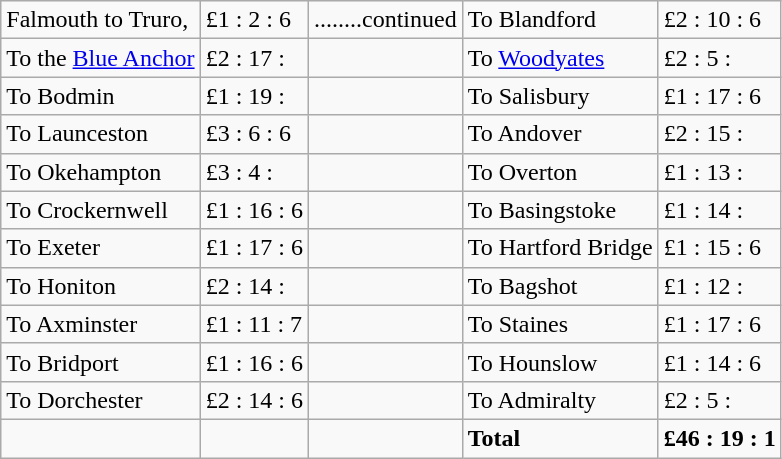<table class="wikitable" border="1">
<tr>
<td>Falmouth to Truro,</td>
<td>£1 :   2 :  6</td>
<td>........continued</td>
<td>To Blandford</td>
<td>£2 : 10 :  6</td>
</tr>
<tr>
<td>To the <a href='#'>Blue Anchor</a></td>
<td>£2 : 17 :</td>
<td></td>
<td>To <a href='#'>Woodyates</a></td>
<td>£2 :   5 :</td>
</tr>
<tr>
<td>To Bodmin</td>
<td>£1 : 19 :</td>
<td></td>
<td>To Salisbury</td>
<td>£1 : 17 : 6</td>
</tr>
<tr>
<td>To Launceston</td>
<td>£3 :   6 : 6</td>
<td></td>
<td>To Andover</td>
<td>£2 : 15 :</td>
</tr>
<tr>
<td>To Okehampton</td>
<td>£3 :   4 :</td>
<td></td>
<td>To Overton</td>
<td>£1 : 13 :</td>
</tr>
<tr>
<td>To Crockernwell</td>
<td>£1 : 16 : 6</td>
<td></td>
<td>To Basingstoke</td>
<td>£1 : 14 :</td>
</tr>
<tr>
<td>To Exeter</td>
<td>£1 : 17 : 6</td>
<td></td>
<td>To Hartford Bridge</td>
<td>£1 : 15 : 6</td>
</tr>
<tr>
<td>To Honiton</td>
<td>£2 : 14 :</td>
<td></td>
<td>To Bagshot</td>
<td>£1 : 12 :</td>
</tr>
<tr>
<td>To Axminster</td>
<td>£1 : 11 : 7</td>
<td></td>
<td>To Staines</td>
<td>£1 : 17 : 6</td>
</tr>
<tr>
<td>To Bridport</td>
<td>£1 : 16 : 6</td>
<td></td>
<td>To Hounslow</td>
<td>£1 : 14 : 6</td>
</tr>
<tr>
<td>To Dorchester</td>
<td>£2 : 14 : 6</td>
<td></td>
<td>To Admiralty</td>
<td>£2 :   5 :</td>
</tr>
<tr>
<td></td>
<td></td>
<td></td>
<td><strong>Total</strong></td>
<td><strong>£46  : 19 : 1</strong></td>
</tr>
</table>
